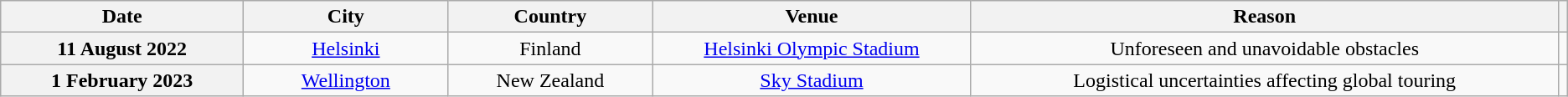<table class="wikitable plainrowheaders" style="text-align:center;">
<tr>
<th scope="col" style="width:12em;">Date</th>
<th scope="col" style="width:10em;">City</th>
<th scope="col" style="width:10em;">Country</th>
<th scope="col" style="width:16em;">Venue</th>
<th scope="col" style="width:29.95em;">Reason</th>
<th scope="col" class="unsortable"></th>
</tr>
<tr>
<th scope="row" style="text-align:center;">11 August 2022</th>
<td><a href='#'>Helsinki</a></td>
<td>Finland</td>
<td><a href='#'>Helsinki Olympic Stadium</a></td>
<td>Unforeseen and unavoidable obstacles</td>
<td></td>
</tr>
<tr>
<th scope="row" style="text-align:center;">1 February 2023</th>
<td><a href='#'>Wellington</a></td>
<td>New Zealand</td>
<td><a href='#'>Sky Stadium</a></td>
<td>Logistical uncertainties affecting global touring</td>
<td></td>
</tr>
</table>
